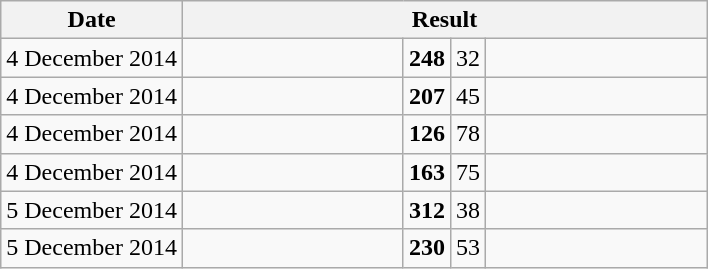<table class="wikitable">
<tr>
<th>Date</th>
<th colspan=4>Result</th>
</tr>
<tr>
<td>4 December 2014</td>
<td width=140px><strong></strong></td>
<td style="text-align:left;"><strong>248</strong></td>
<td>32</td>
<td width=140px style="text-align:left;"></td>
</tr>
<tr>
<td>4 December 2014</td>
<td width=140px><strong></strong></td>
<td style="text-align:left;"><strong>207</strong></td>
<td>45</td>
<td width=140px style="text-align:left;"></td>
</tr>
<tr>
<td>4 December 2014</td>
<td width=140px><strong></strong></td>
<td style="text-align:left;"><strong>126</strong></td>
<td>78</td>
<td width=140px style="text-align:left;"></td>
</tr>
<tr>
<td>4 December 2014</td>
<td width=140px><strong></strong></td>
<td style="text-align:left;"><strong>163</strong></td>
<td>75</td>
<td width=140px style="text-align:left;"></td>
</tr>
<tr>
<td>5 December 2014</td>
<td width=140px><strong></strong></td>
<td style="text-align:left;"><strong>312</strong></td>
<td>38</td>
<td width=140px style="text-align:left;"></td>
</tr>
<tr>
<td>5 December 2014</td>
<td width=140px><strong></strong></td>
<td style="text-align:left;"><strong>230</strong></td>
<td>53</td>
<td width=140px style="text-align:left;"></td>
</tr>
</table>
